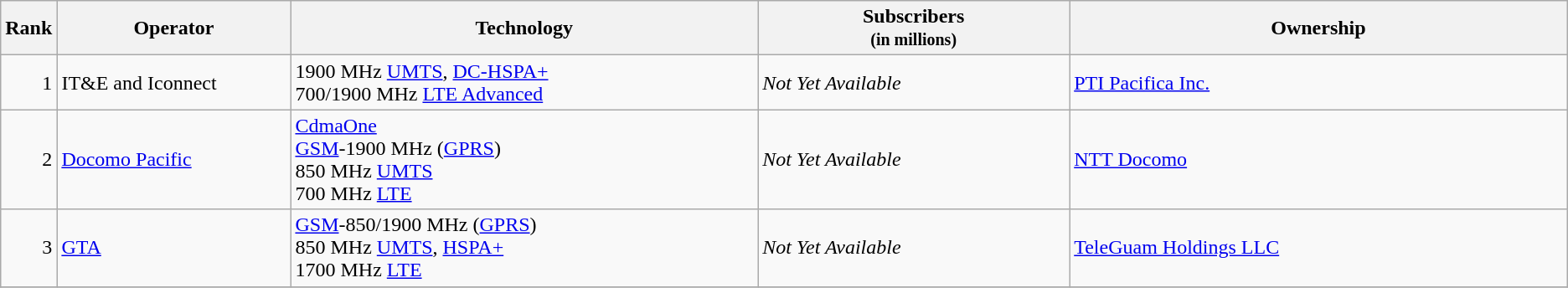<table class="wikitable">
<tr>
<th style="width:3%;">Rank</th>
<th style="width:15%;">Operator</th>
<th style="width:30%;">Technology</th>
<th style="width:20%;">Subscribers<br><small>(in millions)</small></th>
<th style="width:32%;">Ownership</th>
</tr>
<tr>
<td align=right>1</td>
<td>IT&E and Iconnect</td>
<td>1900 MHz <a href='#'>UMTS</a>, <a href='#'>DC-HSPA+</a><br>700/1900 MHz <a href='#'>LTE Advanced</a></td>
<td><em>Not Yet Available</em></td>
<td><a href='#'>PTI Pacifica Inc.</a></td>
</tr>
<tr>
<td align=right>2</td>
<td><a href='#'>Docomo Pacific</a></td>
<td><a href='#'>CdmaOne</a><br> <a href='#'>GSM</a>-1900 MHz (<a href='#'>GPRS</a>)<br>850 MHz <a href='#'>UMTS</a><br>700 MHz <a href='#'>LTE</a></td>
<td><em>Not Yet Available</em></td>
<td><a href='#'>NTT Docomo</a></td>
</tr>
<tr>
<td align=right>3</td>
<td><a href='#'>GTA</a></td>
<td><a href='#'>GSM</a>-850/1900 MHz (<a href='#'>GPRS</a>)<br>850 MHz <a href='#'>UMTS</a>, <a href='#'>HSPA+</a><br>1700 MHz <a href='#'>LTE</a></td>
<td><em>Not Yet Available</em></td>
<td><a href='#'>TeleGuam Holdings LLC</a></td>
</tr>
<tr>
</tr>
</table>
